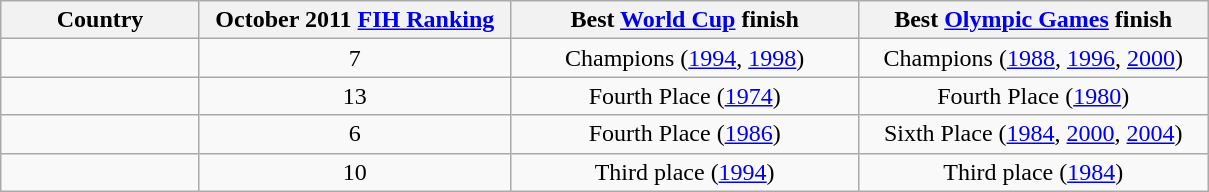<table class="wikitable">
<tr>
<th style="width:125px;">Country</th>
<th style="width:200px;">October 2011 <a href='#'>FIH Ranking</a></th>
<th style="width:225px;">Best <a href='#'>World Cup</a> finish</th>
<th style="width:225px;">Best <a href='#'>Olympic Games</a> finish</th>
</tr>
<tr style="text-align:center;">
<td style="text-align:left;"></td>
<td>7</td>
<td>Champions (<a href='#'>1994</a>, <a href='#'>1998</a>)</td>
<td>Champions (<a href='#'>1988</a>, <a href='#'>1996</a>, <a href='#'>2000</a>)</td>
</tr>
<tr style="text-align:center;">
<td style="text-align:left;"></td>
<td>13</td>
<td>Fourth Place (<a href='#'>1974</a>)</td>
<td>Fourth Place (<a href='#'>1980</a>)</td>
</tr>
<tr style="text-align:center;">
<td style="text-align:left;"></td>
<td>6</td>
<td>Fourth Place (<a href='#'>1986</a>)</td>
<td>Sixth Place (<a href='#'>1984</a>, <a href='#'>2000</a>, <a href='#'>2004</a>)</td>
</tr>
<tr style="text-align:center;">
<td style="text-align:left;"></td>
<td>10</td>
<td>Third place (<a href='#'>1994</a>)</td>
<td>Third place (<a href='#'>1984</a>)</td>
</tr>
</table>
